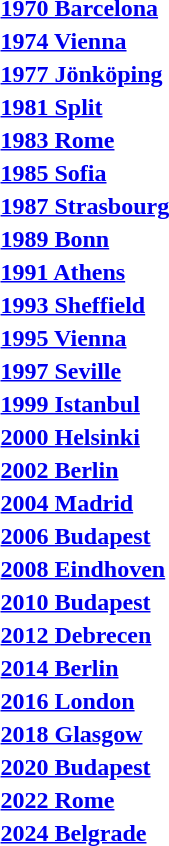<table>
<tr>
<th style="text-align:left;"><a href='#'>1970 Barcelona</a></th>
<td></td>
<td></td>
<td></td>
</tr>
<tr>
<th style="text-align:left;"><a href='#'>1974 Vienna</a></th>
<td></td>
<td></td>
<td></td>
</tr>
<tr>
<th style="text-align:left;"><a href='#'>1977 Jönköping</a></th>
<td></td>
<td></td>
<td></td>
</tr>
<tr>
<th style="text-align:left;"><a href='#'>1981 Split</a></th>
<td></td>
<td></td>
<td></td>
</tr>
<tr>
<th style="text-align:left;"><a href='#'>1983 Rome</a></th>
<td></td>
<td></td>
<td></td>
</tr>
<tr>
<th style="text-align:left;"><a href='#'>1985 Sofia</a></th>
<td></td>
<td></td>
<td></td>
</tr>
<tr>
<th style="text-align:left;"><a href='#'>1987 Strasbourg</a></th>
<td></td>
<td></td>
<td></td>
</tr>
<tr>
<th style="text-align:left;"><a href='#'>1989 Bonn</a></th>
<td></td>
<td></td>
<td></td>
</tr>
<tr>
<th style="text-align:left;"><a href='#'>1991 Athens</a></th>
<td></td>
<td></td>
<td></td>
</tr>
<tr>
<th style="text-align:left;"><a href='#'>1993 Sheffield</a></th>
<td></td>
<td></td>
<td></td>
</tr>
<tr>
<th style="text-align:left;"><a href='#'>1995 Vienna</a></th>
<td></td>
<td></td>
<td></td>
</tr>
<tr>
<th style="text-align:left;"><a href='#'>1997 Seville</a></th>
<td></td>
<td></td>
<td></td>
</tr>
<tr>
<th style="text-align:left;"><a href='#'>1999 Istanbul</a></th>
<td></td>
<td></td>
<td></td>
</tr>
<tr>
<th style="text-align:left;"><a href='#'>2000 Helsinki</a></th>
<td></td>
<td></td>
<td></td>
</tr>
<tr>
<th style="text-align:left;"><a href='#'>2002 Berlin</a></th>
<td></td>
<td></td>
<td></td>
</tr>
<tr>
<th style="text-align:left;" rowspan=2><a href='#'>2004 Madrid</a></th>
<td rowspan=2></td>
<td rowspan=2></td>
<td></td>
</tr>
<tr>
<td></td>
</tr>
<tr>
<th style="text-align:left;"><a href='#'>2006 Budapest</a></th>
<td></td>
<td></td>
<td></td>
</tr>
<tr>
<th style="text-align:left;"><a href='#'>2008 Eindhoven</a></th>
<td></td>
<td></td>
<td></td>
</tr>
<tr>
<th style="text-align:left;"><a href='#'>2010 Budapest</a></th>
<td></td>
<td></td>
<td></td>
</tr>
<tr>
<th style="text-align:left;"><a href='#'>2012 Debrecen</a></th>
<td></td>
<td></td>
<td></td>
</tr>
<tr>
<th style="text-align:left;"><a href='#'>2014 Berlin</a></th>
<td></td>
<td></td>
<td></td>
</tr>
<tr>
<th style="text-align:left;"><a href='#'>2016 London</a></th>
<td></td>
<td></td>
<td></td>
</tr>
<tr>
<th style="text-align:left;"><a href='#'>2018 Glasgow</a></th>
<td></td>
<td></td>
<td></td>
</tr>
<tr>
<th style="text-align:left;"><a href='#'>2020 Budapest</a></th>
<td></td>
<td></td>
<td></td>
</tr>
<tr>
<th style="text-align:left;"><a href='#'>2022 Rome</a></th>
<td></td>
<td></td>
<td></td>
</tr>
<tr>
<th style="text-align:left;"><a href='#'>2024 Belgrade</a></th>
<td></td>
<td></td>
<td></td>
</tr>
</table>
